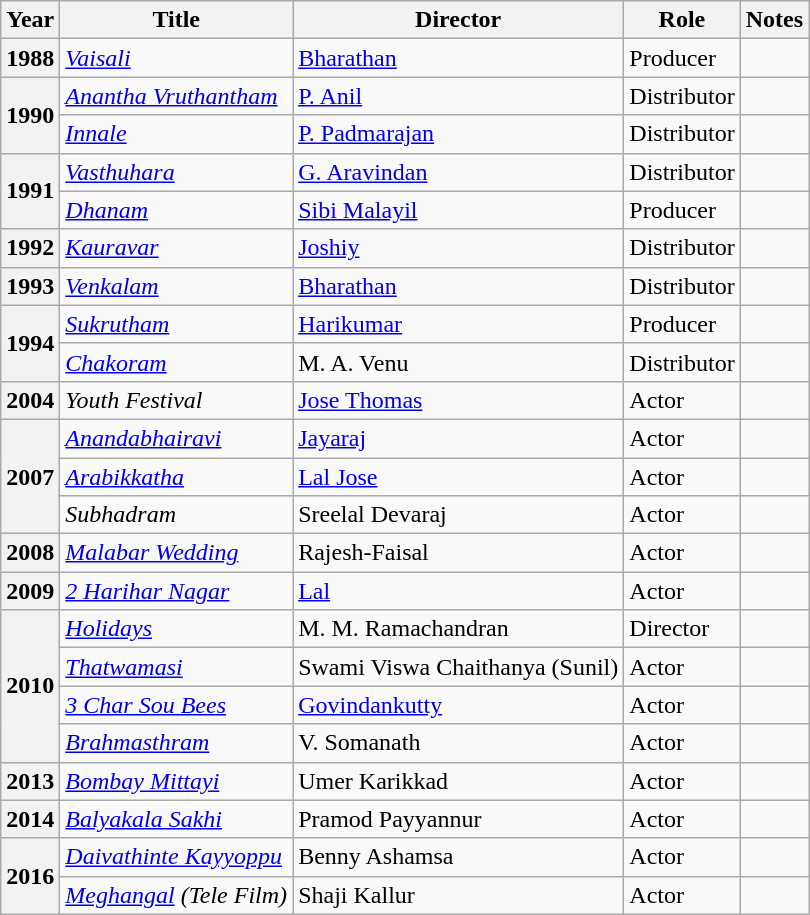<table class="wikitable plainrowheaders sortable">
<tr>
<th scope="col">Year</th>
<th scope="col">Title</th>
<th scope="col">Director</th>
<th scope="col">Role</th>
<th scope="col" class="unsortable">Notes</th>
</tr>
<tr>
<th scope="row">1988</th>
<td><em><a href='#'>Vaisali</a></em></td>
<td><a href='#'>Bharathan</a></td>
<td>Producer</td>
<td></td>
</tr>
<tr>
<th scope="row" rowspan="2">1990</th>
<td><em><a href='#'>Anantha Vruthantham</a></em></td>
<td><a href='#'>P. Anil</a></td>
<td>Distributor</td>
<td></td>
</tr>
<tr>
<td><em><a href='#'>Innale</a></em></td>
<td><a href='#'>P. Padmarajan</a></td>
<td>Distributor</td>
<td></td>
</tr>
<tr>
<th scope="row" rowspan="2">1991</th>
<td><em><a href='#'>Vasthuhara</a></em></td>
<td><a href='#'>G. Aravindan</a></td>
<td>Distributor</td>
<td></td>
</tr>
<tr>
<td><em><a href='#'>Dhanam</a></em></td>
<td><a href='#'>Sibi Malayil</a></td>
<td>Producer</td>
<td></td>
</tr>
<tr>
<th scope="row">1992</th>
<td><em><a href='#'>Kauravar</a></em></td>
<td><a href='#'>Joshiy</a></td>
<td>Distributor</td>
<td></td>
</tr>
<tr>
<th scope="row">1993</th>
<td><em><a href='#'>Venkalam</a></em></td>
<td><a href='#'>Bharathan</a></td>
<td>Distributor</td>
<td></td>
</tr>
<tr>
<th scope="row" rowspan="2">1994</th>
<td><em><a href='#'>Sukrutham</a></em></td>
<td><a href='#'>Harikumar</a></td>
<td>Producer</td>
<td></td>
</tr>
<tr>
<td><em><a href='#'>Chakoram</a></em></td>
<td>M. A. Venu</td>
<td>Distributor</td>
<td></td>
</tr>
<tr>
<th scope="row">2004</th>
<td><em>Youth Festival</em></td>
<td><a href='#'>Jose Thomas</a></td>
<td>Actor</td>
<td></td>
</tr>
<tr>
<th scope="row" rowspan="3">2007</th>
<td><a href='#'><em>Anandabhairavi</em></a></td>
<td><a href='#'>Jayaraj</a></td>
<td>Actor</td>
<td></td>
</tr>
<tr>
<td><em><a href='#'>Arabikkatha</a></em></td>
<td><a href='#'>Lal Jose</a></td>
<td>Actor</td>
<td></td>
</tr>
<tr>
<td><em>Subhadram</em></td>
<td>Sreelal Devaraj</td>
<td>Actor</td>
<td></td>
</tr>
<tr>
<th scope="row">2008</th>
<td><em><a href='#'>Malabar Wedding</a></em></td>
<td>Rajesh-Faisal</td>
<td>Actor</td>
<td></td>
</tr>
<tr>
<th scope="row">2009</th>
<td><em><a href='#'>2 Harihar Nagar</a></em></td>
<td><a href='#'>Lal</a></td>
<td>Actor</td>
<td></td>
</tr>
<tr>
<th scope="row" rowspan="4">2010</th>
<td><em><a href='#'>Holidays</a></em></td>
<td>M. M. Ramachandran</td>
<td>Director</td>
<td></td>
</tr>
<tr>
<td><a href='#'><em>Thatwamasi</em></a></td>
<td>Swami Viswa Chaithanya (Sunil)</td>
<td>Actor</td>
<td></td>
</tr>
<tr>
<td><em><a href='#'>3 Char Sou Bees</a></em></td>
<td><a href='#'>Govindankutty</a></td>
<td>Actor</td>
<td></td>
</tr>
<tr>
<td><a href='#'><em>Brahmasthram</em></a></td>
<td>V. Somanath</td>
<td>Actor</td>
<td></td>
</tr>
<tr>
<th scope="row">2013</th>
<td><em><a href='#'>Bombay Mittayi</a></em></td>
<td>Umer Karikkad</td>
<td>Actor</td>
<td></td>
</tr>
<tr>
<th scope="row">2014</th>
<td><a href='#'><em>Balyakala Sakhi</em></a></td>
<td>Pramod Payyannur</td>
<td>Actor</td>
<td></td>
</tr>
<tr>
<th scope="row" rowspan="2">2016</th>
<td><em><a href='#'>Daivathinte Kayyoppu</a></em></td>
<td>Benny Ashamsa</td>
<td>Actor</td>
<td></td>
</tr>
<tr>
<td><em><a href='#'>Meghangal</a> (Tele Film)</em></td>
<td>Shaji Kallur</td>
<td>Actor</td>
<td></td>
</tr>
</table>
